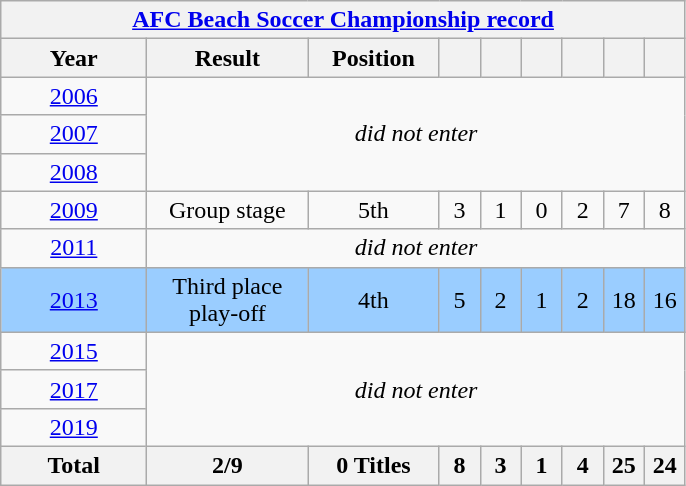<table class="wikitable" style="text-align: center;">
<tr>
<th colspan="9"><a href='#'>AFC Beach Soccer Championship record</a></th>
</tr>
<tr>
<th width="90">Year</th>
<th width="100">Result</th>
<th width="80">Position</th>
<th width="20"></th>
<th width="20"></th>
<th width="20"></th>
<th width="20"></th>
<th width="20"></th>
<th width="20"></th>
</tr>
<tr>
<td> <a href='#'>2006</a></td>
<td rowspan=3 colspan=8><em>did not enter</em></td>
</tr>
<tr>
<td> <a href='#'>2007</a></td>
</tr>
<tr>
<td> <a href='#'>2008</a></td>
</tr>
<tr>
<td> <a href='#'>2009</a></td>
<td>Group stage</td>
<td>5th</td>
<td>3</td>
<td>1</td>
<td>0</td>
<td>2</td>
<td>7</td>
<td>8</td>
</tr>
<tr>
<td> <a href='#'>2011</a></td>
<td colspan=8><em>did not enter</em></td>
</tr>
<tr style="background:#9acdff;">
<td> <a href='#'>2013</a></td>
<td>Third place play-off</td>
<td>4th</td>
<td>5</td>
<td>2</td>
<td>1</td>
<td>2</td>
<td>18</td>
<td>16</td>
</tr>
<tr>
<td> <a href='#'>2015</a></td>
<td rowspan=3 colspan=8><em>did not enter</em></td>
</tr>
<tr>
<td> <a href='#'>2017</a></td>
</tr>
<tr>
<td> <a href='#'>2019</a></td>
</tr>
<tr>
<th><strong>Total</strong></th>
<th>2/9</th>
<th><strong>0 Titles</strong></th>
<th>8</th>
<th>3</th>
<th>1</th>
<th>4</th>
<th>25</th>
<th>24</th>
</tr>
</table>
